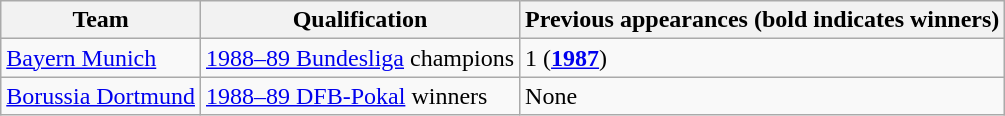<table class="wikitable">
<tr>
<th>Team</th>
<th>Qualification</th>
<th>Previous appearances (bold indicates winners)</th>
</tr>
<tr>
<td><a href='#'>Bayern Munich</a></td>
<td><a href='#'>1988–89 Bundesliga</a> champions</td>
<td>1 (<strong><a href='#'>1987</a></strong>)</td>
</tr>
<tr>
<td><a href='#'>Borussia Dortmund</a></td>
<td><a href='#'>1988–89 DFB-Pokal</a> winners</td>
<td>None</td>
</tr>
</table>
